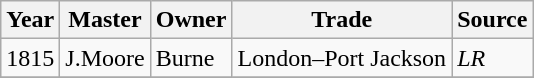<table class=" wikitable">
<tr>
<th>Year</th>
<th>Master</th>
<th>Owner</th>
<th>Trade</th>
<th>Source</th>
</tr>
<tr>
<td>1815</td>
<td>J.Moore</td>
<td>Burne</td>
<td>London–Port Jackson</td>
<td><em>LR</em></td>
</tr>
<tr>
</tr>
</table>
